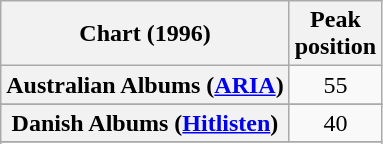<table class="wikitable sortable plainrowheaders">
<tr>
<th scope="col">Chart (1996)</th>
<th scope="col">Peak<br>position</th>
</tr>
<tr>
<th scope="row">Australian Albums (<a href='#'>ARIA</a>)</th>
<td align="center">55</td>
</tr>
<tr>
</tr>
<tr>
<th scope="row">Danish Albums (<a href='#'>Hitlisten</a>)</th>
<td style="text-align:center;">40</td>
</tr>
<tr>
</tr>
<tr>
</tr>
<tr>
</tr>
<tr>
</tr>
<tr>
</tr>
<tr>
</tr>
<tr>
</tr>
</table>
